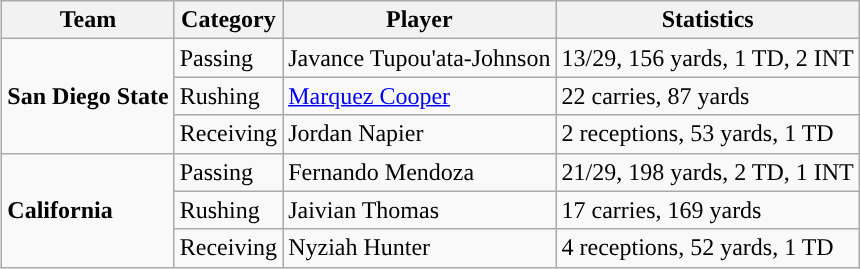<table class="wikitable" style="float: right;">
<tr>
<th>Team</th>
<th>Category</th>
<th>Player</th>
<th>Statistics</th>
</tr>
<tr>
<td rowspan=3><strong>San Diego State</strong></td>
<td>Passing</td>
<td>Javance Tupou'ata-Johnson</td>
<td>13/29, 156 yards, 1 TD, 2 INT</td>
</tr>
<tr>
<td>Rushing</td>
<td><a href='#'>Marquez Cooper</a></td>
<td>22 carries, 87 yards</td>
</tr>
<tr>
<td>Receiving</td>
<td>Jordan Napier</td>
<td>2 receptions, 53 yards, 1 TD</td>
</tr>
<tr>
<td rowspan=3><strong>California</strong></td>
<td>Passing</td>
<td>Fernando Mendoza</td>
<td>21/29, 198 yards, 2 TD, 1 INT</td>
</tr>
<tr>
<td>Rushing</td>
<td>Jaivian Thomas</td>
<td>17 carries, 169 yards</td>
</tr>
<tr>
<td>Receiving</td>
<td>Nyziah Hunter</td>
<td>4 receptions, 52 yards, 1 TD</td>
</tr>
</table>
